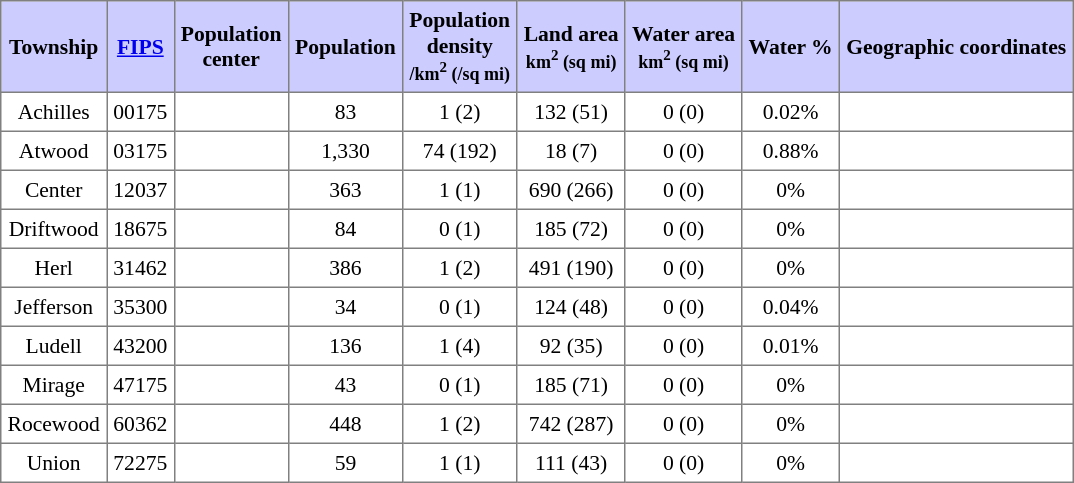<table class="toccolours" border=1 cellspacing=0 cellpadding=4 style="text-align:center; border-collapse:collapse; font-size:90%;">
<tr style="background:#ccccff">
<th>Township</th>
<th><a href='#'>FIPS</a></th>
<th>Population<br>center</th>
<th>Population</th>
<th>Population<br>density<br><small>/km<sup>2</sup> (/sq mi)</small></th>
<th>Land area<br><small>km<sup>2</sup> (sq mi)</small></th>
<th>Water area<br><small>km<sup>2</sup> (sq mi)</small></th>
<th>Water %</th>
<th>Geographic coordinates</th>
</tr>
<tr>
<td>Achilles</td>
<td>00175</td>
<td></td>
<td>83</td>
<td>1 (2)</td>
<td>132 (51)</td>
<td>0 (0)</td>
<td>0.02%</td>
<td></td>
</tr>
<tr>
<td>Atwood</td>
<td>03175</td>
<td></td>
<td>1,330</td>
<td>74 (192)</td>
<td>18 (7)</td>
<td>0 (0)</td>
<td>0.88%</td>
<td></td>
</tr>
<tr>
<td>Center</td>
<td>12037</td>
<td></td>
<td>363</td>
<td>1 (1)</td>
<td>690 (266)</td>
<td>0 (0)</td>
<td>0%</td>
<td></td>
</tr>
<tr>
<td>Driftwood</td>
<td>18675</td>
<td></td>
<td>84</td>
<td>0 (1)</td>
<td>185 (72)</td>
<td>0 (0)</td>
<td>0%</td>
<td></td>
</tr>
<tr>
<td>Herl</td>
<td>31462</td>
<td></td>
<td>386</td>
<td>1 (2)</td>
<td>491 (190)</td>
<td>0 (0)</td>
<td>0%</td>
<td></td>
</tr>
<tr>
<td>Jefferson</td>
<td>35300</td>
<td></td>
<td>34</td>
<td>0 (1)</td>
<td>124 (48)</td>
<td>0 (0)</td>
<td>0.04%</td>
<td></td>
</tr>
<tr>
<td>Ludell</td>
<td>43200</td>
<td></td>
<td>136</td>
<td>1 (4)</td>
<td>92 (35)</td>
<td>0 (0)</td>
<td>0.01%</td>
<td></td>
</tr>
<tr>
<td>Mirage</td>
<td>47175</td>
<td></td>
<td>43</td>
<td>0 (1)</td>
<td>185 (71)</td>
<td>0 (0)</td>
<td>0%</td>
<td></td>
</tr>
<tr>
<td>Rocewood</td>
<td>60362</td>
<td></td>
<td>448</td>
<td>1 (2)</td>
<td>742 (287)</td>
<td>0 (0)</td>
<td>0%</td>
<td></td>
</tr>
<tr>
<td>Union</td>
<td>72275</td>
<td></td>
<td>59</td>
<td>1 (1)</td>
<td>111 (43)</td>
<td>0 (0)</td>
<td>0%</td>
<td></td>
</tr>
</table>
